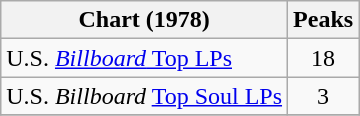<table class="wikitable">
<tr>
<th>Chart (1978)</th>
<th>Peaks<br></th>
</tr>
<tr>
<td>U.S. <a href='#'><em>Billboard</em> Top LPs</a></td>
<td align="center">18</td>
</tr>
<tr>
<td>U.S. <em>Billboard</em> <a href='#'>Top Soul LPs</a></td>
<td align="center">3</td>
</tr>
<tr>
</tr>
</table>
